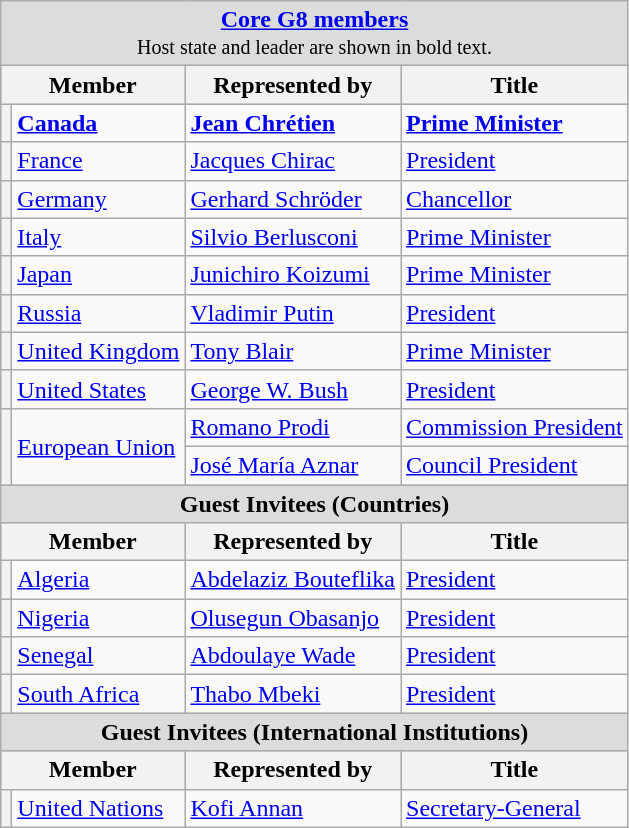<table class="wikitable">
<tr>
<td colspan="4" style="text-align: center; background:Gainsboro"><strong><a href='#'>Core G8 members</a></strong><br><small>Host state and leader are shown in bold text.</small></td>
</tr>
<tr style="background:LightSteelBlue; text-align:center;">
<th colspan=2>Member</th>
<th>Represented by</th>
<th>Title</th>
</tr>
<tr>
<th></th>
<td><strong><a href='#'>Canada</a></strong></td>
<td><strong><a href='#'>Jean Chrétien</a></strong></td>
<td><strong><a href='#'>Prime Minister</a></strong></td>
</tr>
<tr>
<th></th>
<td><a href='#'>France</a></td>
<td><a href='#'>Jacques Chirac</a></td>
<td><a href='#'>President</a></td>
</tr>
<tr>
<th></th>
<td><a href='#'>Germany</a></td>
<td><a href='#'>Gerhard Schröder</a></td>
<td><a href='#'>Chancellor</a></td>
</tr>
<tr>
<th></th>
<td><a href='#'>Italy</a></td>
<td><a href='#'>Silvio Berlusconi</a></td>
<td><a href='#'>Prime Minister</a></td>
</tr>
<tr>
<th></th>
<td><a href='#'>Japan</a></td>
<td><a href='#'>Junichiro Koizumi</a></td>
<td><a href='#'>Prime Minister</a></td>
</tr>
<tr>
<th></th>
<td><a href='#'>Russia</a></td>
<td><a href='#'>Vladimir Putin</a></td>
<td><a href='#'>President</a></td>
</tr>
<tr>
<th></th>
<td><a href='#'>United Kingdom</a></td>
<td><a href='#'>Tony Blair</a></td>
<td><a href='#'>Prime Minister</a></td>
</tr>
<tr>
<th></th>
<td><a href='#'>United States</a></td>
<td><a href='#'>George W. Bush</a></td>
<td><a href='#'>President</a></td>
</tr>
<tr>
<th rowspan=2></th>
<td rowspan=2><a href='#'>European Union</a></td>
<td><a href='#'>Romano Prodi</a></td>
<td><a href='#'>Commission President</a></td>
</tr>
<tr>
<td><a href='#'>José María Aznar</a></td>
<td><a href='#'>Council President</a></td>
</tr>
<tr>
<td colspan="4" style="text-align: center; background:Gainsboro"><strong>Guest Invitees (Countries)</strong><br></td>
</tr>
<tr style="background:LightSteelBlue; text-align:center;">
<th colspan=2>Member</th>
<th>Represented by</th>
<th>Title</th>
</tr>
<tr>
<th></th>
<td><a href='#'>Algeria</a></td>
<td><a href='#'>Abdelaziz Bouteflika</a></td>
<td><a href='#'>President</a></td>
</tr>
<tr>
<th></th>
<td><a href='#'>Nigeria</a></td>
<td><a href='#'>Olusegun Obasanjo</a></td>
<td><a href='#'>President</a></td>
</tr>
<tr>
<th></th>
<td><a href='#'>Senegal</a></td>
<td><a href='#'>Abdoulaye Wade</a></td>
<td><a href='#'>President</a></td>
</tr>
<tr>
<th></th>
<td><a href='#'>South Africa</a></td>
<td><a href='#'>Thabo Mbeki</a></td>
<td><a href='#'>President</a></td>
</tr>
<tr>
<td colspan="4" style="text-align: center; background:Gainsboro"><strong>Guest Invitees (International Institutions)</strong><br></td>
</tr>
<tr style="background:LightSteelBlue; text-align:center;">
<th colspan=2>Member</th>
<th>Represented by</th>
<th>Title</th>
</tr>
<tr>
<th></th>
<td><a href='#'>United Nations</a></td>
<td><a href='#'>Kofi Annan</a></td>
<td><a href='#'>Secretary-General</a></td>
</tr>
</table>
